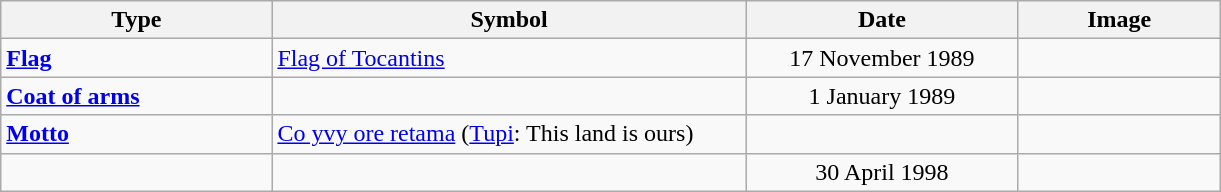<table class="wikitable">
<tr>
<th width="20%">Type</th>
<th width="35%">Symbol</th>
<th width="20%">Date</th>
<th width="15%">Image</th>
</tr>
<tr>
<td><strong><a href='#'>Flag</a></strong></td>
<td><a href='#'>Flag of Tocantins</a></td>
<td align="center">17 November 1989</td>
<td align="center"></td>
</tr>
<tr>
<td><strong><a href='#'>Coat of arms</a></strong></td>
<td></td>
<td align="center">1 January 1989</td>
<td align="center"></td>
</tr>
<tr>
<td><strong><a href='#'>Motto</a></strong></td>
<td><a href='#'>Co yvy ore retama</a> (<a href='#'>Tupi</a>: This land is ours)</td>
<td align="center"></td>
<td></td>
</tr>
<tr>
<td></td>
<td></td>
<td align="center">30 April 1998</td>
<td></td>
</tr>
</table>
